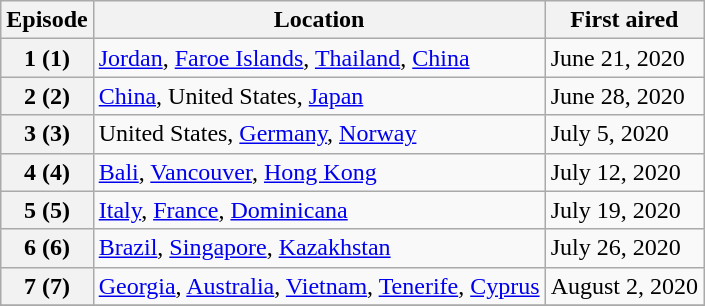<table class="wikitable">
<tr>
<th>Episode</th>
<th>Location</th>
<th>First aired</th>
</tr>
<tr>
<th>1 (1)</th>
<td> <a href='#'>Jordan</a>,  <a href='#'>Faroe Islands</a>,  <a href='#'>Thailand</a>,  <a href='#'>China</a></td>
<td>June 21, 2020</td>
</tr>
<tr>
<th>2 (2)</th>
<td> <a href='#'>China</a>,  United States,  <a href='#'>Japan</a></td>
<td>June 28, 2020</td>
</tr>
<tr>
<th>3 (3)</th>
<td> United States,  <a href='#'>Germany</a>,  <a href='#'>Norway</a></td>
<td>July 5, 2020</td>
</tr>
<tr>
<th>4 (4)</th>
<td> <a href='#'>Bali</a>,  <a href='#'>Vancouver</a>,  <a href='#'>Hong Kong</a></td>
<td>July 12, 2020</td>
</tr>
<tr>
<th>5 (5)</th>
<td> <a href='#'>Italy</a>,  <a href='#'>France</a>,  <a href='#'>Dominicana</a></td>
<td>July 19, 2020</td>
</tr>
<tr>
<th>6 (6)</th>
<td> <a href='#'>Brazil</a>,  <a href='#'>Singapore</a>,  <a href='#'>Kazakhstan</a></td>
<td>July 26, 2020</td>
</tr>
<tr>
<th>7 (7)</th>
<td> <a href='#'>Georgia</a>,  <a href='#'>Australia</a>,  <a href='#'>Vietnam</a>,  <a href='#'>Tenerife</a>,  <a href='#'>Cyprus</a></td>
<td>August 2, 2020</td>
</tr>
<tr>
</tr>
</table>
